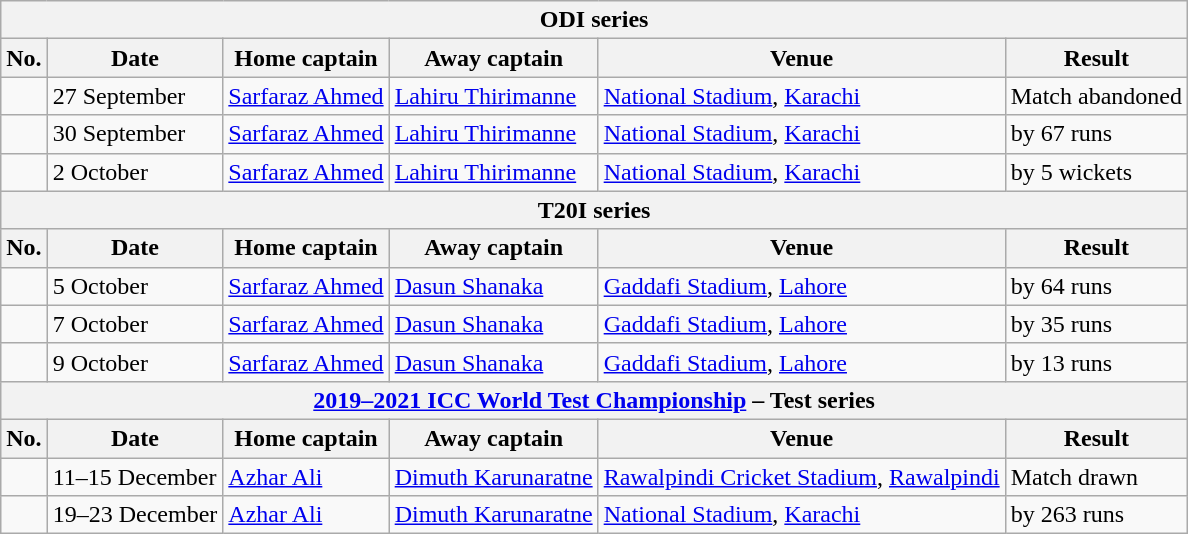<table class="wikitable">
<tr>
<th colspan="9">ODI series</th>
</tr>
<tr>
<th>No.</th>
<th>Date</th>
<th>Home captain</th>
<th>Away captain</th>
<th>Venue</th>
<th>Result</th>
</tr>
<tr>
<td></td>
<td>27 September</td>
<td><a href='#'>Sarfaraz Ahmed</a></td>
<td><a href='#'>Lahiru Thirimanne</a></td>
<td><a href='#'>National Stadium</a>, <a href='#'>Karachi</a></td>
<td>Match abandoned</td>
</tr>
<tr>
<td></td>
<td>30 September</td>
<td><a href='#'>Sarfaraz Ahmed</a></td>
<td><a href='#'>Lahiru Thirimanne</a></td>
<td><a href='#'>National Stadium</a>, <a href='#'>Karachi</a></td>
<td> by 67 runs</td>
</tr>
<tr>
<td></td>
<td>2 October</td>
<td><a href='#'>Sarfaraz Ahmed</a></td>
<td><a href='#'>Lahiru Thirimanne</a></td>
<td><a href='#'>National Stadium</a>, <a href='#'>Karachi</a></td>
<td> by 5 wickets</td>
</tr>
<tr>
<th colspan="9">T20I series</th>
</tr>
<tr>
<th>No.</th>
<th>Date</th>
<th>Home captain</th>
<th>Away captain</th>
<th>Venue</th>
<th>Result</th>
</tr>
<tr>
<td></td>
<td>5 October</td>
<td><a href='#'>Sarfaraz Ahmed</a></td>
<td><a href='#'>Dasun Shanaka</a></td>
<td><a href='#'>Gaddafi Stadium</a>, <a href='#'>Lahore</a></td>
<td> by 64 runs</td>
</tr>
<tr>
<td></td>
<td>7 October</td>
<td><a href='#'>Sarfaraz Ahmed</a></td>
<td><a href='#'>Dasun Shanaka</a></td>
<td><a href='#'>Gaddafi Stadium</a>, <a href='#'>Lahore</a></td>
<td> by 35 runs</td>
</tr>
<tr>
<td></td>
<td>9 October</td>
<td><a href='#'>Sarfaraz Ahmed</a></td>
<td><a href='#'>Dasun Shanaka</a></td>
<td><a href='#'>Gaddafi Stadium</a>, <a href='#'>Lahore</a></td>
<td> by 13 runs</td>
</tr>
<tr>
<th colspan="9"><a href='#'>2019–2021 ICC World Test Championship</a> – Test series</th>
</tr>
<tr>
<th>No.</th>
<th>Date</th>
<th>Home captain</th>
<th>Away captain</th>
<th>Venue</th>
<th>Result</th>
</tr>
<tr>
<td></td>
<td>11–15  December</td>
<td><a href='#'>Azhar Ali</a></td>
<td><a href='#'>Dimuth Karunaratne</a></td>
<td><a href='#'>Rawalpindi Cricket Stadium</a>, <a href='#'>Rawalpindi</a></td>
<td>Match drawn</td>
</tr>
<tr>
<td></td>
<td>19–23 December</td>
<td><a href='#'>Azhar Ali</a></td>
<td><a href='#'>Dimuth Karunaratne</a></td>
<td><a href='#'>National Stadium</a>, <a href='#'>Karachi</a></td>
<td> by 263 runs</td>
</tr>
</table>
